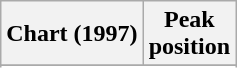<table class="wikitable sortable plainrowheaders" style="text-align:center">
<tr>
<th scope="col">Chart (1997)</th>
<th scope="col">Peak<br> position</th>
</tr>
<tr>
</tr>
<tr>
</tr>
<tr>
</tr>
<tr>
</tr>
</table>
